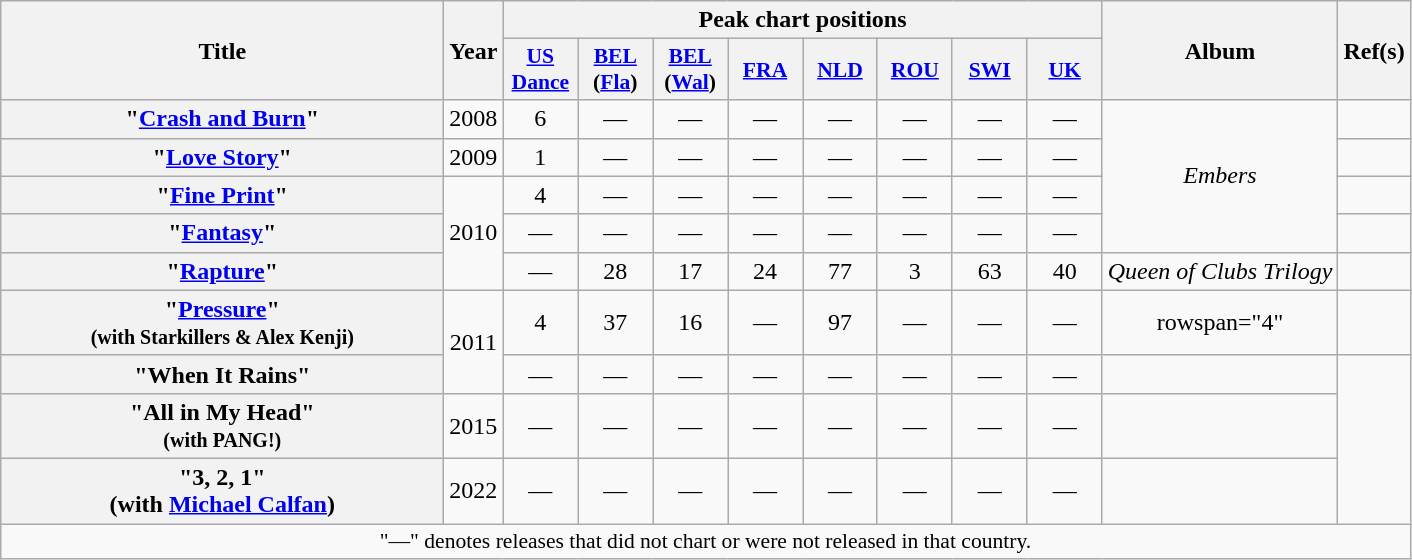<table class="wikitable plainrowheaders" style="text-align:center;" border="1">
<tr>
<th scope="col" rowspan="2" style="width:18em;">Title</th>
<th scope="col" rowspan="2">Year</th>
<th scope="col" colspan="8">Peak chart positions</th>
<th scope="col" rowspan="2">Album</th>
<th scope="col" rowspan="2">Ref(s)</th>
</tr>
<tr>
<th scope="col" style="width:3em;font-size:90%;"><a href='#'>US<br>Dance</a><br></th>
<th scope="col" style="width:3em;font-size:90%;"><a href='#'>BEL</a><br>(<a href='#'>Fla</a>)<br></th>
<th scope="col" style="width:3em;font-size:90%;"><a href='#'>BEL</a><br>(<a href='#'>Wal</a>)<br></th>
<th scope="col" style="width:3em;font-size:90%;"><a href='#'>FRA</a><br></th>
<th scope="col" style="width:3em;font-size:90%;"><a href='#'>NLD</a><br></th>
<th scope="col" style="width:3em;font-size:90%;"><a href='#'>ROU</a><br></th>
<th scope="col" style="width:3em;font-size:90%;"><a href='#'>SWI</a><br></th>
<th scope="col" style="width:3em;font-size:90%;"><a href='#'>UK</a><br></th>
</tr>
<tr>
<th scope="row">"<a href='#'>Crash and Burn</a>"</th>
<td>2008</td>
<td>6</td>
<td>—</td>
<td>—</td>
<td>—</td>
<td>—</td>
<td>—</td>
<td>—</td>
<td>—</td>
<td rowspan="4"><em>Embers</em></td>
<td></td>
</tr>
<tr>
<th scope="row">"<a href='#'>Love Story</a>"</th>
<td rowspan="1">2009</td>
<td>1</td>
<td>—</td>
<td>—</td>
<td>—</td>
<td>—</td>
<td>—</td>
<td>—</td>
<td>—</td>
<td></td>
</tr>
<tr>
<th scope="row">"<a href='#'>Fine Print</a>"</th>
<td rowspan="3">2010</td>
<td>4</td>
<td>—</td>
<td>—</td>
<td>—</td>
<td>—</td>
<td>—</td>
<td>—</td>
<td>—</td>
<td></td>
</tr>
<tr>
<th scope="row">"<a href='#'>Fantasy</a>"</th>
<td>—</td>
<td>—</td>
<td>—</td>
<td>—</td>
<td>—</td>
<td>—</td>
<td>—</td>
<td>—</td>
<td></td>
</tr>
<tr>
<th scope="row">"<a href='#'>Rapture</a>"</th>
<td>—</td>
<td>28</td>
<td>17</td>
<td>24</td>
<td>77</td>
<td>3</td>
<td>63</td>
<td>40</td>
<td><em>Queen of Clubs Trilogy</em></td>
<td></td>
</tr>
<tr>
<th scope="row">"<a href='#'>Pressure</a>"<br><small>(with Starkillers & Alex Kenji)</small></th>
<td rowspan="2">2011</td>
<td>4</td>
<td>37</td>
<td>16</td>
<td>—</td>
<td>97</td>
<td>—</td>
<td>—</td>
<td>—</td>
<td>rowspan="4" </td>
<td></td>
</tr>
<tr>
<th scope="row">"When It Rains"</th>
<td>—</td>
<td>—</td>
<td>—</td>
<td>—</td>
<td>—</td>
<td>—</td>
<td>—</td>
<td>—</td>
<td></td>
</tr>
<tr>
<th scope="row">"All in My Head"<br><small>(with PANG!)</small></th>
<td>2015</td>
<td>—</td>
<td>—</td>
<td>—</td>
<td>—</td>
<td>—</td>
<td>—</td>
<td>—</td>
<td>—</td>
<td></td>
</tr>
<tr>
<th scope="row">"3, 2, 1" <br><span>(with <a href='#'>Michael Calfan</a>)</span></th>
<td>2022</td>
<td>—</td>
<td>—</td>
<td>—</td>
<td>—</td>
<td>—</td>
<td>—</td>
<td>—</td>
<td>—</td>
<td></td>
</tr>
<tr>
<td colspan="12" align="center" style="font-size: 90%">"—" denotes releases that did not chart or were not released in that country.</td>
</tr>
</table>
